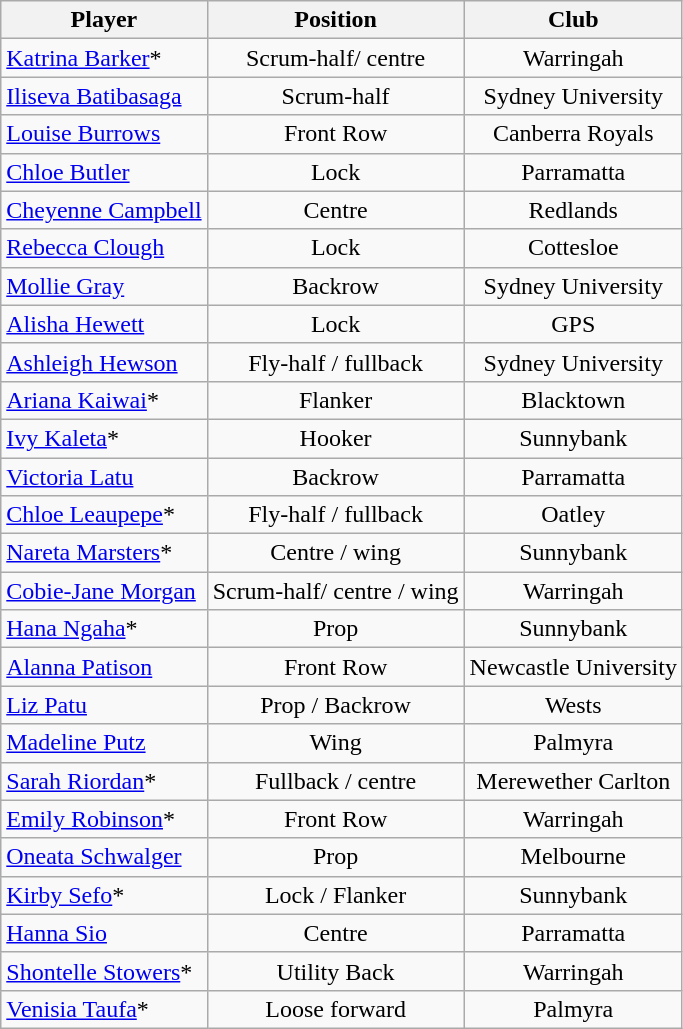<table class="wikitable sortable" style="text-align: center;">
<tr>
<th>Player</th>
<th>Position</th>
<th>Club</th>
</tr>
<tr>
<td align="left"><a href='#'>Katrina Barker</a>*</td>
<td>Scrum-half/ centre</td>
<td>Warringah</td>
</tr>
<tr>
<td align="left"><a href='#'>Iliseva Batibasaga</a></td>
<td>Scrum-half</td>
<td>Sydney University</td>
</tr>
<tr>
<td align="left"><a href='#'>Louise Burrows</a></td>
<td>Front Row</td>
<td>Canberra Royals</td>
</tr>
<tr>
<td align="left"><a href='#'>Chloe Butler</a></td>
<td>Lock</td>
<td>Parramatta</td>
</tr>
<tr>
<td align="left"><a href='#'>Cheyenne Campbell</a></td>
<td>Centre</td>
<td>Redlands</td>
</tr>
<tr>
<td align="left"><a href='#'>Rebecca Clough</a></td>
<td>Lock</td>
<td>Cottesloe</td>
</tr>
<tr>
<td align="left"><a href='#'>Mollie Gray</a></td>
<td>Backrow</td>
<td>Sydney University</td>
</tr>
<tr>
<td align="left"><a href='#'>Alisha Hewett</a></td>
<td>Lock</td>
<td>GPS</td>
</tr>
<tr>
<td align="left"><a href='#'>Ashleigh Hewson</a></td>
<td>Fly-half / fullback</td>
<td>Sydney University</td>
</tr>
<tr>
<td align="left"><a href='#'>Ariana Kaiwai</a>*</td>
<td>Flanker</td>
<td>Blacktown</td>
</tr>
<tr>
<td align="left"><a href='#'>Ivy Kaleta</a>*</td>
<td>Hooker</td>
<td>Sunnybank</td>
</tr>
<tr>
<td align="left"><a href='#'>Victoria Latu</a></td>
<td>Backrow</td>
<td>Parramatta</td>
</tr>
<tr>
<td align="left"><a href='#'>Chloe Leaupepe</a>*</td>
<td>Fly-half / fullback</td>
<td>Oatley</td>
</tr>
<tr>
<td align="left"><a href='#'>Nareta Marsters</a>*</td>
<td>Centre / wing</td>
<td>Sunnybank</td>
</tr>
<tr>
<td align="left"><a href='#'>Cobie-Jane Morgan</a></td>
<td>Scrum-half/ centre / wing</td>
<td>Warringah</td>
</tr>
<tr>
<td align="left"><a href='#'>Hana Ngaha</a>*</td>
<td>Prop</td>
<td>Sunnybank</td>
</tr>
<tr>
<td align="left"><a href='#'>Alanna Patison</a></td>
<td>Front Row</td>
<td>Newcastle University</td>
</tr>
<tr>
<td align="left"><a href='#'>Liz Patu</a></td>
<td>Prop / Backrow</td>
<td>Wests</td>
</tr>
<tr>
<td align="left"><a href='#'>Madeline Putz</a></td>
<td>Wing</td>
<td>Palmyra</td>
</tr>
<tr>
<td align="left"><a href='#'>Sarah Riordan</a>*</td>
<td>Fullback / centre</td>
<td>Merewether Carlton</td>
</tr>
<tr>
<td align="left"><a href='#'>Emily Robinson</a>*</td>
<td>Front Row</td>
<td>Warringah</td>
</tr>
<tr>
<td align="left"><a href='#'>Oneata Schwalger</a></td>
<td>Prop</td>
<td>Melbourne</td>
</tr>
<tr>
<td align="left"><a href='#'>Kirby Sefo</a>*</td>
<td>Lock / Flanker</td>
<td>Sunnybank</td>
</tr>
<tr>
<td align="left"><a href='#'>Hanna Sio</a></td>
<td>Centre</td>
<td>Parramatta</td>
</tr>
<tr>
<td align="left"><a href='#'>Shontelle Stowers</a>*</td>
<td>Utility Back</td>
<td>Warringah</td>
</tr>
<tr>
<td align="left"><a href='#'>Venisia Taufa</a>*</td>
<td>Loose forward</td>
<td>Palmyra</td>
</tr>
</table>
